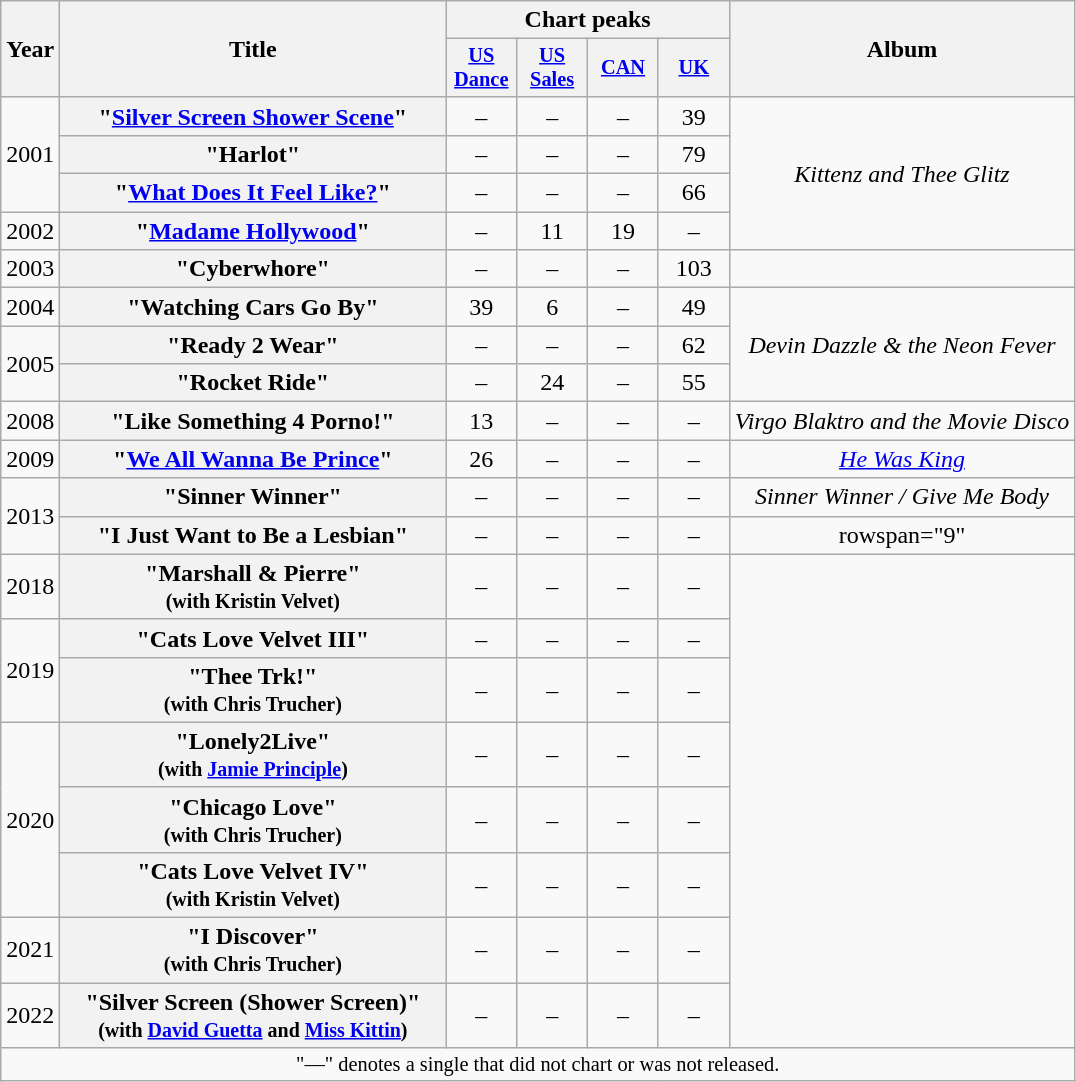<table class="wikitable plainrowheaders" style="text-align:center;">
<tr>
<th rowspan="2">Year</th>
<th style="width:250px;" rowspan="2">Title</th>
<th colspan="4">Chart peaks</th>
<th rowspan="2">Album</th>
</tr>
<tr style="line-height:1.2">
<th style="width:3em;font-size:85%"><a href='#'>US Dance</a><br></th>
<th style="width:3em;font-size:85%"><a href='#'>US Sales</a><br></th>
<th style="width:3em;font-size:85%"><a href='#'>CAN</a><br></th>
<th style="width:3em;font-size:85%"><a href='#'>UK</a><br></th>
</tr>
<tr>
<td rowspan="3">2001</td>
<th scope="row">"<a href='#'>Silver Screen Shower Scene</a>"</th>
<td>–</td>
<td>–</td>
<td>–</td>
<td>39</td>
<td rowspan="4"><em>Kittenz and Thee Glitz</em></td>
</tr>
<tr>
<th scope="row">"Harlot"</th>
<td>–</td>
<td>–</td>
<td>–</td>
<td>79</td>
</tr>
<tr>
<th scope="row">"<a href='#'>What Does It Feel Like?</a>"</th>
<td>–</td>
<td>–</td>
<td>–</td>
<td>66</td>
</tr>
<tr>
<td>2002</td>
<th scope="row">"<a href='#'>Madame Hollywood</a>"</th>
<td>–</td>
<td>11</td>
<td>19</td>
<td>–</td>
</tr>
<tr>
<td>2003</td>
<th scope="row">"Cyberwhore"</th>
<td>–</td>
<td>–</td>
<td>–</td>
<td>103</td>
<td></td>
</tr>
<tr>
<td>2004</td>
<th scope="row">"Watching Cars Go By"</th>
<td>39</td>
<td>6</td>
<td>–</td>
<td>49</td>
<td rowspan="3"><em>Devin Dazzle & the Neon Fever</em></td>
</tr>
<tr>
<td rowspan="2">2005</td>
<th scope="row">"Ready 2 Wear"</th>
<td>–</td>
<td>–</td>
<td>–</td>
<td>62</td>
</tr>
<tr>
<th scope="row">"Rocket Ride"</th>
<td>–</td>
<td>24</td>
<td>–</td>
<td>55</td>
</tr>
<tr>
<td>2008</td>
<th scope="row">"Like Something 4 Porno!"</th>
<td>13</td>
<td>–</td>
<td>–</td>
<td>–</td>
<td><em>Virgo Blaktro and the Movie Disco</em></td>
</tr>
<tr>
<td>2009</td>
<th scope="row">"<a href='#'>We All Wanna Be Prince</a>"</th>
<td>26</td>
<td>–</td>
<td>–</td>
<td>–</td>
<td><em><a href='#'>He Was King</a></em></td>
</tr>
<tr>
<td rowspan="2">2013</td>
<th scope="row">"Sinner Winner"</th>
<td>–</td>
<td>–</td>
<td>–</td>
<td>–</td>
<td><em>Sinner Winner / Give Me Body</em></td>
</tr>
<tr>
<th scope="row">"I Just Want to Be a Lesbian"</th>
<td>–</td>
<td>–</td>
<td>–</td>
<td>–</td>
<td>rowspan="9" </td>
</tr>
<tr>
<td>2018</td>
<th scope="row">"Marshall & Pierre" <br><small>(with Kristin Velvet)</small></th>
<td>–</td>
<td>–</td>
<td>–</td>
<td>–</td>
</tr>
<tr>
<td rowspan="2">2019</td>
<th scope="row">"Cats Love Velvet III"</th>
<td>–</td>
<td>–</td>
<td>–</td>
<td>–</td>
</tr>
<tr>
<th scope="row">"Thee Trk!" <br><small>(with Chris Trucher)</small></th>
<td>–</td>
<td>–</td>
<td>–</td>
<td>–</td>
</tr>
<tr>
<td rowspan="3">2020</td>
<th scope="row">"Lonely2Live" <br><small>(with <a href='#'>Jamie Principle</a>)</small></th>
<td>–</td>
<td>–</td>
<td>–</td>
<td>–</td>
</tr>
<tr>
<th scope="row">"Chicago Love" <br><small>(with Chris Trucher)</small></th>
<td>–</td>
<td>–</td>
<td>–</td>
<td>–</td>
</tr>
<tr>
<th scope="row">"Cats Love Velvet IV" <br><small>(with Kristin Velvet)</small></th>
<td>–</td>
<td>–</td>
<td>–</td>
<td>–</td>
</tr>
<tr>
<td>2021</td>
<th scope="row">"I Discover" <br><small>(with Chris Trucher)</small></th>
<td>–</td>
<td>–</td>
<td>–</td>
<td>–</td>
</tr>
<tr>
<td>2022</td>
<th scope="row">"Silver Screen (Shower Screen)" <br><small>(with <a href='#'>David Guetta</a> and <a href='#'>Miss Kittin</a>)</small></th>
<td>–</td>
<td>–</td>
<td>–</td>
<td>–</td>
</tr>
<tr>
<td colspan="7" style="font-size:85%">"—" denotes a single that did not chart or was not released.</td>
</tr>
</table>
